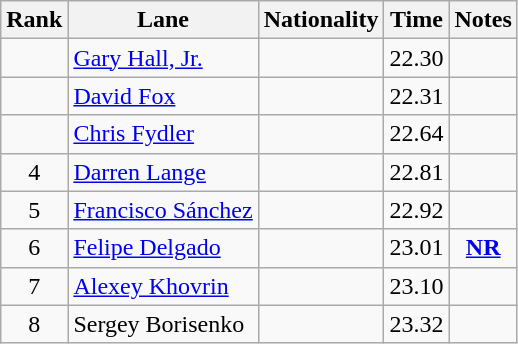<table class="wikitable sortable" style="text-align:center">
<tr>
<th>Rank</th>
<th>Lane</th>
<th>Nationality</th>
<th>Time</th>
<th>Notes</th>
</tr>
<tr>
<td></td>
<td align=left><a href='#'>Gary Hall, Jr.</a></td>
<td align=left></td>
<td>22.30</td>
<td></td>
</tr>
<tr>
<td></td>
<td align=left><a href='#'>David Fox</a></td>
<td align=left></td>
<td>22.31</td>
<td></td>
</tr>
<tr>
<td></td>
<td align=left><a href='#'>Chris Fydler</a></td>
<td align=left></td>
<td>22.64</td>
<td></td>
</tr>
<tr>
<td>4</td>
<td align=left><a href='#'>Darren Lange</a></td>
<td align=left></td>
<td>22.81</td>
<td></td>
</tr>
<tr>
<td>5</td>
<td align=left><a href='#'>Francisco Sánchez</a></td>
<td align=left></td>
<td>22.92</td>
<td></td>
</tr>
<tr>
<td>6</td>
<td align=left><a href='#'>Felipe Delgado</a></td>
<td align=left></td>
<td>23.01</td>
<td><strong><a href='#'>NR</a></strong></td>
</tr>
<tr>
<td>7</td>
<td align=left><a href='#'>Alexey Khovrin</a></td>
<td align=left></td>
<td>23.10</td>
<td></td>
</tr>
<tr>
<td>8</td>
<td align=left>Sergey Borisenko</td>
<td align=left></td>
<td>23.32</td>
<td></td>
</tr>
</table>
